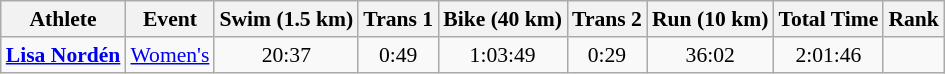<table class="wikitable" style="font-size:90%">
<tr>
<th>Athlete</th>
<th>Event</th>
<th>Swim (1.5 km)</th>
<th>Trans 1</th>
<th>Bike (40 km)</th>
<th>Trans 2</th>
<th>Run (10 km)</th>
<th>Total Time</th>
<th>Rank</th>
</tr>
<tr align=center>
<td align=left><strong><a href='#'>Lisa Nordén</a></strong></td>
<td align=left><a href='#'>Women's</a></td>
<td>20:37</td>
<td>0:49</td>
<td>1:03:49</td>
<td>0:29</td>
<td>36:02</td>
<td>2:01:46</td>
<td></td>
</tr>
</table>
